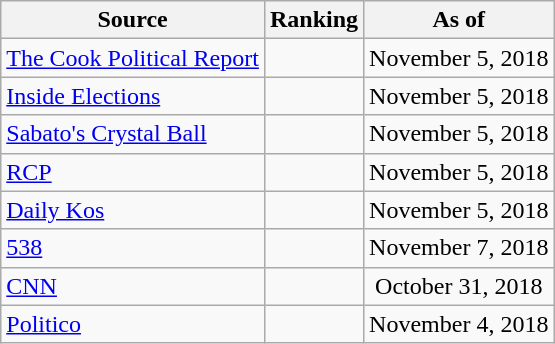<table class="wikitable" style="text-align:center">
<tr>
<th>Source</th>
<th>Ranking</th>
<th>As of</th>
</tr>
<tr>
<td align=left><a href='#'>The Cook Political Report</a></td>
<td></td>
<td>November 5, 2018</td>
</tr>
<tr>
<td align=left><a href='#'>Inside Elections</a></td>
<td></td>
<td>November 5, 2018</td>
</tr>
<tr>
<td align=left><a href='#'>Sabato's Crystal Ball</a></td>
<td></td>
<td>November 5, 2018</td>
</tr>
<tr>
<td align="left"><a href='#'>RCP</a></td>
<td></td>
<td>November 5, 2018</td>
</tr>
<tr>
<td align="left"><a href='#'>Daily Kos</a></td>
<td></td>
<td>November 5, 2018</td>
</tr>
<tr>
<td align="left"><a href='#'>538</a></td>
<td></td>
<td>November 7, 2018</td>
</tr>
<tr>
<td align="left"><a href='#'>CNN</a></td>
<td></td>
<td>October 31, 2018</td>
</tr>
<tr>
<td align="left"><a href='#'>Politico</a></td>
<td></td>
<td>November 4, 2018</td>
</tr>
</table>
